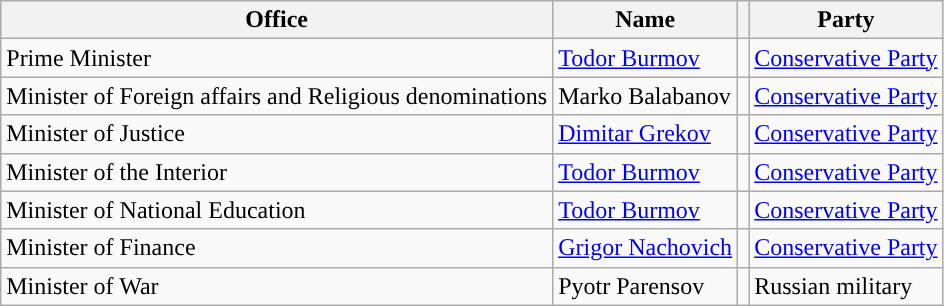<table class="wikitable">
<tr>
<th>Office</th>
<th>Name</th>
<th></th>
<th>Party</th>
</tr>
<tr>
<td>Prime Minister</td>
<td><a href='#'>Todor Burmov</a></td>
<td style="color:inherit;background:"></td>
<td><a href='#'>Conservative Party</a></td>
</tr>
<tr>
<td>Minister of Foreign affairs and Religious denominations</td>
<td>Marko Balabanov</td>
<td style="color:inherit;background:"></td>
<td><a href='#'>Conservative Party</a></td>
</tr>
<tr>
<td>Minister of Justice</td>
<td><a href='#'>Dimitar Grekov</a></td>
<td style="color:inherit;background:"></td>
<td><a href='#'>Conservative Party</a></td>
</tr>
<tr>
<td>Minister of the Interior</td>
<td><a href='#'>Todor Burmov</a></td>
<td style="color:inherit;background:"></td>
<td><a href='#'>Conservative Party</a></td>
</tr>
<tr>
<td>Minister of National Education</td>
<td><a href='#'>Todor Burmov</a></td>
<td style="color:inherit;background:"></td>
<td><a href='#'>Conservative Party</a></td>
</tr>
<tr>
<td>Minister of Finance</td>
<td><a href='#'>Grigor Nachovich</a></td>
<td style="color:inherit;background:"></td>
<td><a href='#'>Conservative Party</a></td>
</tr>
<tr>
<td>Minister of War</td>
<td>Pyotr Parensov</td>
<td style="color:inherit;background:"></td>
<td>Russian military</td>
</tr>
</table>
